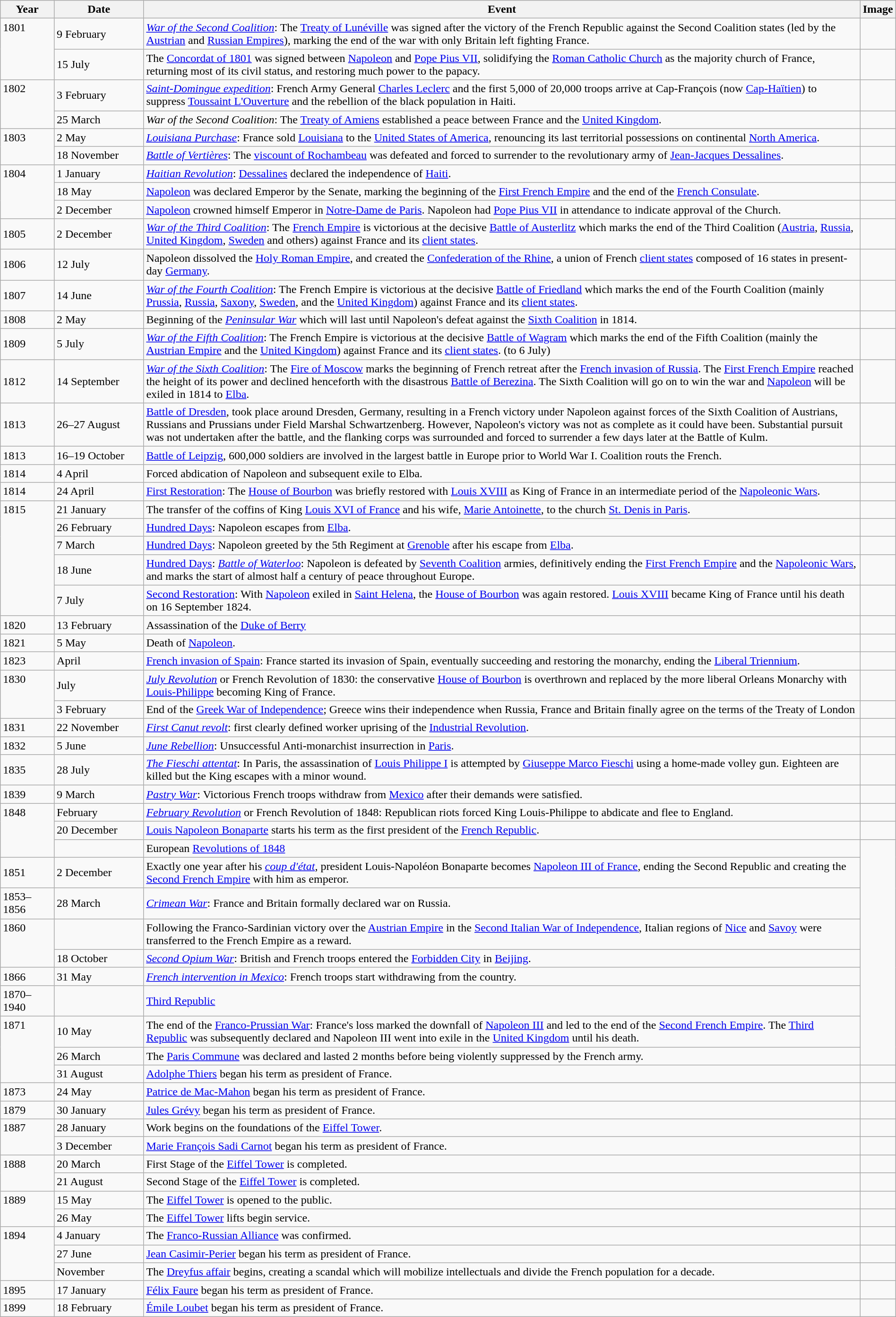<table class="wikitable" width="100%">
<tr>
<th style="width:6%">Year</th>
<th style="width:10%">Date</th>
<th>Event</th>
<th>Image</th>
</tr>
<tr>
<td rowspan="2" valign="top">1801</td>
<td>9 February</td>
<td><em><a href='#'>War of the Second Coalition</a></em>: The <a href='#'>Treaty of Lunéville</a> was signed after the victory of the French Republic against the Second Coalition states (led by the <a href='#'>Austrian</a> and <a href='#'>Russian Empires</a>), marking the end of the war with only Britain left fighting France.</td>
<td></td>
</tr>
<tr>
<td>15 July</td>
<td>The <a href='#'>Concordat of 1801</a> was signed between <a href='#'>Napoleon</a> and <a href='#'>Pope Pius VII</a>, solidifying the <a href='#'>Roman Catholic Church</a> as the majority church of France, returning most of its civil status, and restoring much power to the papacy.</td>
<td></td>
</tr>
<tr>
<td rowspan="2" valign="top">1802</td>
<td>3 February</td>
<td><em><a href='#'>Saint-Domingue expedition</a></em>: French Army General <a href='#'>Charles Leclerc</a> and the first 5,000 of 20,000 troops arrive at Cap-François (now <a href='#'>Cap-Haïtien</a>) to suppress <a href='#'>Toussaint L'Ouverture</a> and the rebellion of the black population in Haiti.</td>
<td></td>
</tr>
<tr>
<td>25 March</td>
<td><em>War of the Second Coalition</em>: The <a href='#'>Treaty of Amiens</a> established a peace between France and the <a href='#'>United Kingdom</a>.</td>
<td></td>
</tr>
<tr>
<td rowspan="2" valign="top">1803</td>
<td>2 May</td>
<td><em><a href='#'>Louisiana Purchase</a></em>: France sold <a href='#'>Louisiana</a> to the <a href='#'>United States of America</a>, renouncing its last territorial possessions on continental <a href='#'>North America</a>.</td>
<td></td>
</tr>
<tr>
<td>18 November</td>
<td><em><a href='#'>Battle of Vertières</a></em>: The <a href='#'>viscount of Rochambeau</a> was defeated and forced to surrender to the revolutionary army of <a href='#'>Jean-Jacques Dessalines</a>.</td>
</tr>
<tr>
<td rowspan="3" valign="top">1804</td>
<td>1 January</td>
<td><em><a href='#'>Haitian Revolution</a></em>: <a href='#'>Dessalines</a> declared the independence of <a href='#'>Haiti</a>.</td>
<td></td>
</tr>
<tr>
<td>18 May</td>
<td><a href='#'>Napoleon</a> was declared Emperor by the Senate, marking the beginning of the <a href='#'>First French Empire</a> and the end of the <a href='#'>French Consulate</a>.</td>
<td></td>
</tr>
<tr>
<td>2 December</td>
<td><a href='#'>Napoleon</a> crowned himself Emperor in <a href='#'>Notre-Dame de Paris</a>. Napoleon had <a href='#'>Pope Pius VII</a> in attendance to indicate approval of the Church.</td>
<td></td>
</tr>
<tr>
<td>1805</td>
<td>2 December</td>
<td><em><a href='#'>War of the Third Coalition</a></em>: The <a href='#'>French Empire</a> is victorious at the decisive <a href='#'>Battle of Austerlitz</a> which marks the end of the Third Coalition (<a href='#'>Austria</a>, <a href='#'>Russia</a>, <a href='#'>United Kingdom</a>, <a href='#'>Sweden</a> and others) against France and its <a href='#'>client states</a>.</td>
<td></td>
</tr>
<tr>
<td>1806</td>
<td>12 July</td>
<td>Napoleon dissolved the <a href='#'>Holy Roman Empire</a>, and created the <a href='#'>Confederation of the Rhine</a>, a union of French <a href='#'>client states</a> composed of 16 states in present-day <a href='#'>Germany</a>.</td>
</tr>
<tr>
<td>1807</td>
<td>14 June</td>
<td><em><a href='#'>War of the Fourth Coalition</a></em>: The French Empire is victorious at the decisive <a href='#'>Battle of Friedland</a> which marks the end of the Fourth Coalition (mainly <a href='#'>Prussia</a>, <a href='#'>Russia</a>, <a href='#'>Saxony</a>, <a href='#'>Sweden</a>, and the <a href='#'>United Kingdom</a>) against France and its <a href='#'>client states</a>.</td>
<td></td>
</tr>
<tr>
<td>1808</td>
<td>2 May</td>
<td>Beginning of the <em><a href='#'>Peninsular War</a></em> which will last until Napoleon's defeat against the <a href='#'>Sixth Coalition</a> in 1814.</td>
<td></td>
</tr>
<tr>
<td>1809</td>
<td>5 July</td>
<td><em><a href='#'>War of the Fifth Coalition</a></em>: The French Empire is victorious at the decisive <a href='#'>Battle of Wagram</a> which marks the end of the Fifth Coalition (mainly the <a href='#'>Austrian Empire</a> and the <a href='#'>United Kingdom</a>) against France and its <a href='#'>client states</a>. (to 6 July)</td>
<td></td>
</tr>
<tr>
<td>1812</td>
<td>14 September</td>
<td><em><a href='#'>War of the Sixth Coalition</a></em>: The <a href='#'>Fire of Moscow</a> marks the beginning of French retreat after the <a href='#'>French invasion of Russia</a>. The <a href='#'>First French Empire</a> reached the height of its power and declined henceforth with the disastrous <a href='#'>Battle of Berezina</a>. The Sixth Coalition will go on to win the war and <a href='#'>Napoleon</a> will be exiled in 1814 to <a href='#'>Elba</a>.</td>
<td></td>
</tr>
<tr>
<td>1813</td>
<td>26–27 August</td>
<td><a href='#'>Battle of Dresden</a>, took place around Dresden, Germany, resulting in a French victory under Napoleon against forces of the Sixth Coalition of Austrians, Russians and Prussians under Field Marshal Schwartzenberg. However, Napoleon's victory was not as complete as it could have been. Substantial pursuit was not undertaken after the battle, and the flanking corps was surrounded and forced to surrender a few days later at the Battle of Kulm.</td>
<td></td>
</tr>
<tr>
<td>1813</td>
<td>16–19 October</td>
<td><a href='#'>Battle of Leipzig</a>, 600,000 soldiers are involved in the largest battle in Europe prior to World War I. Coalition routs the French.</td>
<td></td>
</tr>
<tr>
<td>1814</td>
<td>4 April</td>
<td>Forced abdication of Napoleon and subsequent exile to Elba.</td>
<td></td>
</tr>
<tr>
<td>1814</td>
<td>24 April</td>
<td><a href='#'>First Restoration</a>: The <a href='#'>House of Bourbon</a> was briefly restored with <a href='#'>Louis XVIII</a> as King of France in an intermediate period of the <a href='#'>Napoleonic Wars</a>.</td>
<td></td>
</tr>
<tr>
<td rowspan="5" valign="top">1815</td>
<td>21 January</td>
<td>The transfer of the coffins of King <a href='#'>Louis XVI of France</a> and his wife, <a href='#'>Marie Antoinette</a>, to the church <a href='#'>St. Denis in Paris</a>.</td>
<td></td>
</tr>
<tr>
<td>26 February</td>
<td><a href='#'>Hundred Days</a>: Napoleon escapes from <a href='#'>Elba</a>.</td>
<td></td>
</tr>
<tr>
<td>7 March</td>
<td><a href='#'>Hundred Days</a>: Napoleon greeted by the 5th Regiment at <a href='#'>Grenoble</a> after his escape from <a href='#'>Elba</a>.</td>
<td></td>
</tr>
<tr>
<td>18 June</td>
<td><a href='#'>Hundred Days</a>: <em><a href='#'>Battle of Waterloo</a></em>: Napoleon is defeated by <a href='#'>Seventh Coalition</a> armies, definitively ending the <a href='#'>First French Empire</a> and the <a href='#'>Napoleonic Wars</a>, and marks the start of almost half a century of peace throughout Europe.</td>
<td></td>
</tr>
<tr>
<td>7 July</td>
<td><a href='#'>Second Restoration</a>: With <a href='#'>Napoleon</a> exiled in <a href='#'>Saint Helena</a>, the <a href='#'>House of Bourbon</a> was again restored. <a href='#'>Louis XVIII</a> became King of France until his death on 16 September 1824.</td>
<td></td>
</tr>
<tr>
<td>1820</td>
<td>13 February</td>
<td>Assassination of the <a href='#'>Duke of Berry</a></td>
<td></td>
</tr>
<tr>
<td>1821</td>
<td>5 May</td>
<td>Death of <a href='#'>Napoleon</a>.</td>
<td></td>
</tr>
<tr>
<td>1823</td>
<td>April</td>
<td><a href='#'>French invasion of Spain</a>: France started its invasion of Spain, eventually succeeding and restoring the monarchy, ending the <a href='#'>Liberal Triennium</a>.</td>
<td></td>
</tr>
<tr>
<td rowspan="2" valign="top">1830</td>
<td>July</td>
<td><em><a href='#'>July Revolution</a></em> or French Revolution of 1830: the conservative <a href='#'>House of Bourbon</a> is overthrown and replaced by the more liberal Orleans Monarchy with <a href='#'>Louis-Philippe</a> becoming King of France.</td>
<td></td>
</tr>
<tr>
<td>3 February</td>
<td>End of the <a href='#'>Greek War of Independence</a>; Greece wins their independence when Russia, France and Britain finally agree on the terms of the Treaty of London</td>
</tr>
<tr>
<td>1831</td>
<td>22 November</td>
<td><em><a href='#'>First Canut revolt</a></em>: first clearly defined worker uprising of the <a href='#'>Industrial Revolution</a>.</td>
<td></td>
</tr>
<tr>
<td>1832</td>
<td>5 June</td>
<td><em><a href='#'>June Rebellion</a></em>: Unsuccessful Anti-monarchist insurrection in <a href='#'>Paris</a>.</td>
<td></td>
</tr>
<tr>
<td>1835</td>
<td>28 July</td>
<td><em><a href='#'>The Fieschi attentat</a></em>: In Paris, the assassination of <a href='#'>Louis Philippe I</a> is attempted by <a href='#'>Giuseppe Marco Fieschi</a> using a home-made volley gun. Eighteen are killed but the King escapes with a minor wound.</td>
<td></td>
</tr>
<tr>
<td>1839</td>
<td>9 March</td>
<td><em><a href='#'>Pastry War</a></em>: Victorious French troops withdraw from <a href='#'>Mexico</a> after their demands were satisfied.</td>
<td></td>
</tr>
<tr>
<td rowspan="3" valign="top">1848</td>
<td>February</td>
<td><em><a href='#'>February Revolution</a></em> or French Revolution of 1848: Republican riots forced King Louis-Philippe to abdicate and flee to England.</td>
<td></td>
</tr>
<tr>
<td>20 December</td>
<td><a href='#'>Louis Napoleon Bonaparte</a> starts his term as the first president of the <a href='#'>French Republic</a>.</td>
<td></td>
</tr>
<tr>
<td></td>
<td>European <a href='#'>Revolutions of 1848</a></td>
</tr>
<tr>
<td>1851</td>
<td>2 December</td>
<td>Exactly one year after his <em><a href='#'>coup d'état</a></em>, president Louis-Napoléon Bonaparte becomes <a href='#'>Napoleon III of France</a>, ending the Second Republic and creating the <a href='#'>Second French Empire</a> with him as emperor.</td>
</tr>
<tr>
<td>1853–1856</td>
<td>28 March</td>
<td><em><a href='#'>Crimean War</a></em>: France and Britain formally declared war on Russia.</td>
</tr>
<tr>
<td rowspan="2" valign="top">1860</td>
<td></td>
<td>Following the Franco-Sardinian victory over the <a href='#'>Austrian Empire</a> in the <a href='#'>Second Italian War of Independence</a>, Italian regions of <a href='#'>Nice</a> and <a href='#'>Savoy</a> were transferred to the French Empire as a reward.</td>
</tr>
<tr>
<td>18 October</td>
<td><em><a href='#'>Second Opium War</a></em>: British and French troops entered the <a href='#'>Forbidden City</a> in <a href='#'>Beijing</a>.</td>
</tr>
<tr>
<td>1866</td>
<td>31 May</td>
<td><em><a href='#'>French intervention in Mexico</a></em>: French troops start withdrawing from the country.</td>
</tr>
<tr>
<td>1870–1940</td>
<td></td>
<td><a href='#'>Third Republic</a></td>
</tr>
<tr>
<td rowspan="3" valign="top">1871</td>
<td>10 May</td>
<td>The end of the <a href='#'>Franco-Prussian War</a>: France's loss marked the downfall of <a href='#'>Napoleon III</a> and led to the end of the <a href='#'>Second French Empire</a>.  The <a href='#'>Third Republic</a> was subsequently declared and Napoleon III went into exile in the <a href='#'>United Kingdom</a> until his death.</td>
</tr>
<tr>
<td>26 March</td>
<td>The <a href='#'>Paris Commune</a> was declared and lasted 2 months before being violently suppressed by the French army.</td>
</tr>
<tr>
<td>31 August</td>
<td><a href='#'>Adolphe Thiers</a> began his term as president of France.</td>
<td></td>
</tr>
<tr>
<td>1873</td>
<td>24 May</td>
<td><a href='#'>Patrice de Mac-Mahon</a> began his term as president of France.</td>
<td></td>
</tr>
<tr>
<td>1879</td>
<td>30 January</td>
<td><a href='#'>Jules Grévy</a> began his term as president of France.</td>
<td></td>
</tr>
<tr>
<td rowspan="2" valign="top">1887</td>
<td>28 January</td>
<td>Work begins on the foundations of the <a href='#'>Eiffel Tower</a>.</td>
<td></td>
</tr>
<tr>
<td>3 December</td>
<td><a href='#'>Marie François Sadi Carnot</a> began his term as president of France.</td>
<td></td>
</tr>
<tr>
<td rowspan="2" valign="top">1888</td>
<td>20 March</td>
<td>First Stage of the <a href='#'>Eiffel Tower</a> is completed.</td>
<td></td>
</tr>
<tr>
<td>21 August</td>
<td>Second Stage of the <a href='#'>Eiffel Tower</a> is completed.</td>
<td></td>
</tr>
<tr>
<td rowspan="2" valign="top">1889</td>
<td>15 May</td>
<td>The <a href='#'>Eiffel Tower</a> is opened to the public.</td>
<td></td>
</tr>
<tr>
<td>26 May</td>
<td>The <a href='#'>Eiffel Tower</a> lifts begin service.</td>
<td></td>
</tr>
<tr>
<td rowspan="3" valign="top">1894</td>
<td>4 January</td>
<td>The <a href='#'>Franco-Russian Alliance</a> was confirmed.</td>
</tr>
<tr>
<td>27 June</td>
<td><a href='#'>Jean Casimir-Perier</a> began his term as president of France.</td>
<td></td>
</tr>
<tr>
<td>November</td>
<td>The <a href='#'>Dreyfus affair</a> begins, creating a scandal which will mobilize intellectuals and divide the French population for a decade.</td>
</tr>
<tr>
<td>1895</td>
<td>17 January</td>
<td><a href='#'>Félix Faure</a> began his term as president of France.</td>
<td></td>
</tr>
<tr>
<td>1899</td>
<td>18 February</td>
<td><a href='#'>Émile Loubet</a> began his term as president of France.</td>
<td></td>
</tr>
</table>
